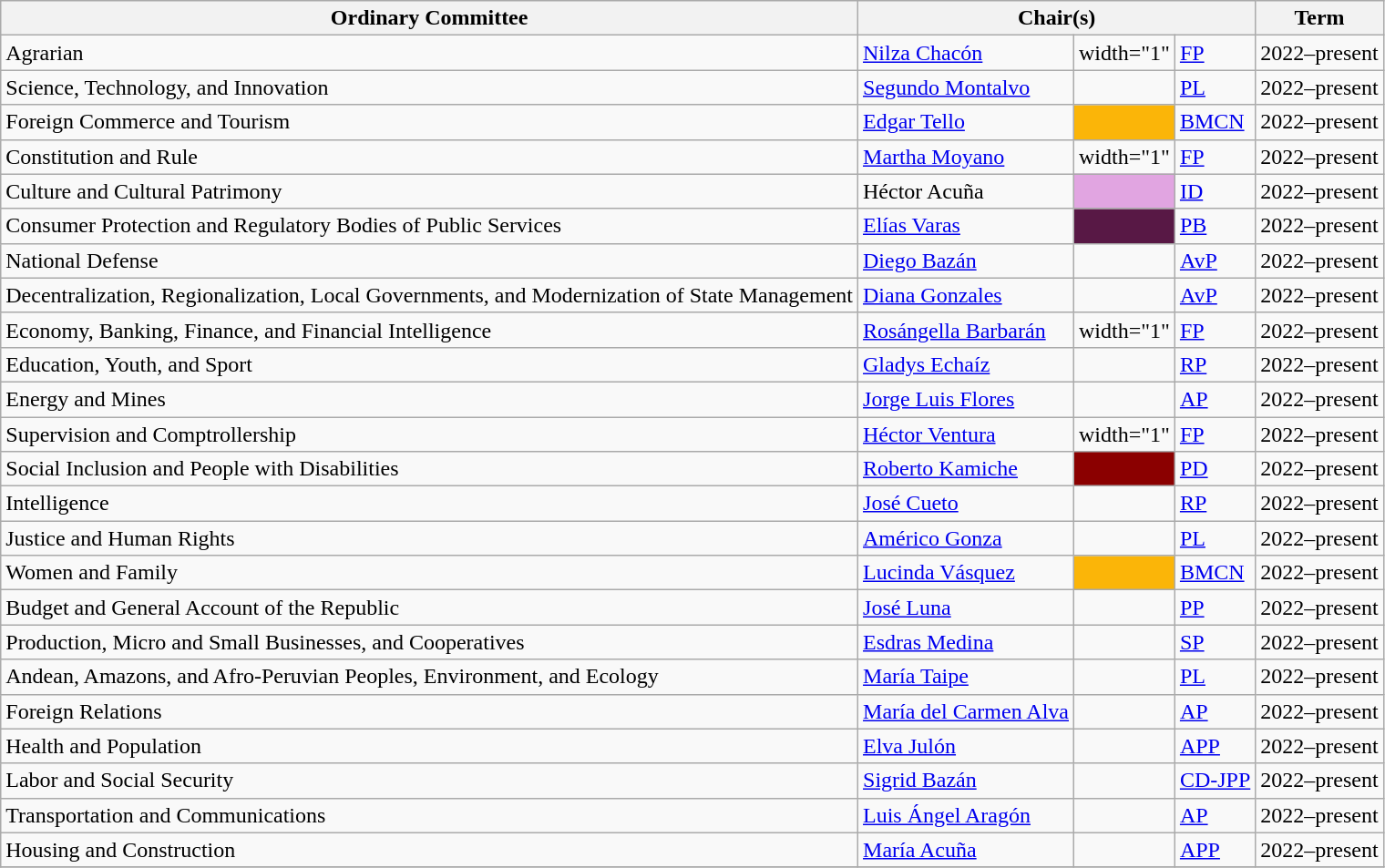<table class="wikitable">
<tr>
<th>Ordinary Committee</th>
<th colspan="3">Chair(s)</th>
<th>Term</th>
</tr>
<tr>
<td>Agrarian</td>
<td><a href='#'>Nilza Chacón</a></td>
<td>width="1" </td>
<td><a href='#'>FP</a></td>
<td>2022–present</td>
</tr>
<tr>
<td>Science, Technology, and Innovation</td>
<td><a href='#'>Segundo Montalvo</a></td>
<td></td>
<td><a href='#'>PL</a></td>
<td>2022–present</td>
</tr>
<tr>
<td>Foreign Commerce and Tourism</td>
<td><a href='#'>Edgar Tello</a></td>
<td bgcolor=#FBB508></td>
<td><a href='#'>BMCN</a></td>
<td>2022–present</td>
</tr>
<tr>
<td>Constitution and Rule</td>
<td><a href='#'>Martha Moyano</a></td>
<td>width="1" </td>
<td><a href='#'>FP</a></td>
<td>2022–present</td>
</tr>
<tr>
<td>Culture and Cultural Patrimony</td>
<td>Héctor Acuña</td>
<td bgcolor=#E1A5E1></td>
<td><a href='#'>ID</a></td>
<td>2022–present</td>
</tr>
<tr>
<td>Consumer Protection and Regulatory Bodies of Public Services</td>
<td><a href='#'>Elías Varas</a></td>
<td bgcolor=#581845></td>
<td><a href='#'>PB</a></td>
<td>2022–present</td>
</tr>
<tr>
<td>National Defense</td>
<td><a href='#'>Diego Bazán</a></td>
<td></td>
<td><a href='#'>AvP</a></td>
<td>2022–present</td>
</tr>
<tr>
<td>Decentralization, Regionalization, Local Governments, and Modernization of State Management</td>
<td><a href='#'>Diana Gonzales</a></td>
<td></td>
<td><a href='#'>AvP</a></td>
<td>2022–present</td>
</tr>
<tr>
<td>Economy, Banking, Finance, and Financial Intelligence</td>
<td><a href='#'>Rosángella Barbarán</a></td>
<td>width="1" </td>
<td><a href='#'>FP</a></td>
<td>2022–present</td>
</tr>
<tr>
<td>Education, Youth, and Sport</td>
<td><a href='#'>Gladys Echaíz</a></td>
<td></td>
<td><a href='#'>RP</a></td>
<td>2022–present</td>
</tr>
<tr>
<td>Energy and Mines</td>
<td><a href='#'>Jorge Luis Flores</a></td>
<td></td>
<td><a href='#'>AP</a></td>
<td>2022–present</td>
</tr>
<tr>
<td>Supervision and Comptrollership</td>
<td><a href='#'>Héctor Ventura</a></td>
<td>width="1" </td>
<td><a href='#'>FP</a></td>
<td>2022–present</td>
</tr>
<tr>
<td>Social Inclusion and People with Disabilities</td>
<td><a href='#'>Roberto Kamiche</a></td>
<td bgcolor=#8B0000></td>
<td><a href='#'>PD</a></td>
<td>2022–present</td>
</tr>
<tr>
<td>Intelligence</td>
<td><a href='#'>José Cueto</a></td>
<td></td>
<td><a href='#'>RP</a></td>
<td>2022–present</td>
</tr>
<tr>
<td>Justice and Human Rights</td>
<td><a href='#'>Américo Gonza</a></td>
<td></td>
<td><a href='#'>PL</a></td>
<td>2022–present</td>
</tr>
<tr>
<td>Women and Family</td>
<td><a href='#'>Lucinda Vásquez</a></td>
<td bgcolor=#FBB508></td>
<td><a href='#'>BMCN</a></td>
<td>2022–present</td>
</tr>
<tr>
<td>Budget and General Account of the Republic</td>
<td><a href='#'>José Luna</a></td>
<td></td>
<td><a href='#'>PP</a></td>
<td>2022–present</td>
</tr>
<tr>
<td>Production, Micro and Small Businesses, and Cooperatives</td>
<td><a href='#'>Esdras Medina</a></td>
<td></td>
<td><a href='#'>SP</a></td>
<td>2022–present</td>
</tr>
<tr>
<td>Andean, Amazons, and Afro-Peruvian Peoples, Environment, and Ecology</td>
<td><a href='#'>María Taipe</a></td>
<td></td>
<td><a href='#'>PL</a></td>
<td>2022–present</td>
</tr>
<tr>
<td>Foreign Relations</td>
<td><a href='#'>María del Carmen Alva</a></td>
<td></td>
<td><a href='#'>AP</a></td>
<td>2022–present</td>
</tr>
<tr>
<td>Health and Population</td>
<td><a href='#'>Elva Julón</a></td>
<td></td>
<td><a href='#'>APP</a></td>
<td>2022–present</td>
</tr>
<tr>
<td>Labor and Social Security</td>
<td><a href='#'>Sigrid Bazán</a></td>
<td></td>
<td><a href='#'>CD-JPP</a></td>
<td>2022–present</td>
</tr>
<tr>
<td>Transportation and Communications</td>
<td><a href='#'>Luis Ángel Aragón</a></td>
<td></td>
<td><a href='#'>AP</a></td>
<td>2022–present</td>
</tr>
<tr>
<td>Housing and Construction</td>
<td><a href='#'>María Acuña</a></td>
<td></td>
<td><a href='#'>APP</a></td>
<td>2022–present</td>
</tr>
<tr>
</tr>
</table>
